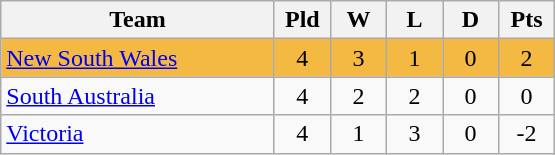<table class="wikitable" style="text-align:center;">
<tr>
<th width=175>Team</th>
<th style="width:30px;" abbr="Played">Pld</th>
<th style="width:30px;" abbr="Won">W</th>
<th style="width:30px;" abbr="Lost">L</th>
<th style="width:30px;" abbr="Drawn">D</th>
<th style="width:30px;" abbr="Points">Pts</th>
</tr>
<tr style="background:#f4b942;">
<td style="text-align:left;"><a href='#'>New South Wales</a></td>
<td>4</td>
<td>3</td>
<td>1</td>
<td>0</td>
<td>2</td>
</tr>
<tr>
<td style="text-align:left;"><a href='#'>South Australia</a></td>
<td>4</td>
<td>2</td>
<td>2</td>
<td>0</td>
<td>0</td>
</tr>
<tr>
<td style="text-align:left;"><a href='#'>Victoria</a></td>
<td>4</td>
<td>1</td>
<td>3</td>
<td>0</td>
<td>-2</td>
</tr>
</table>
